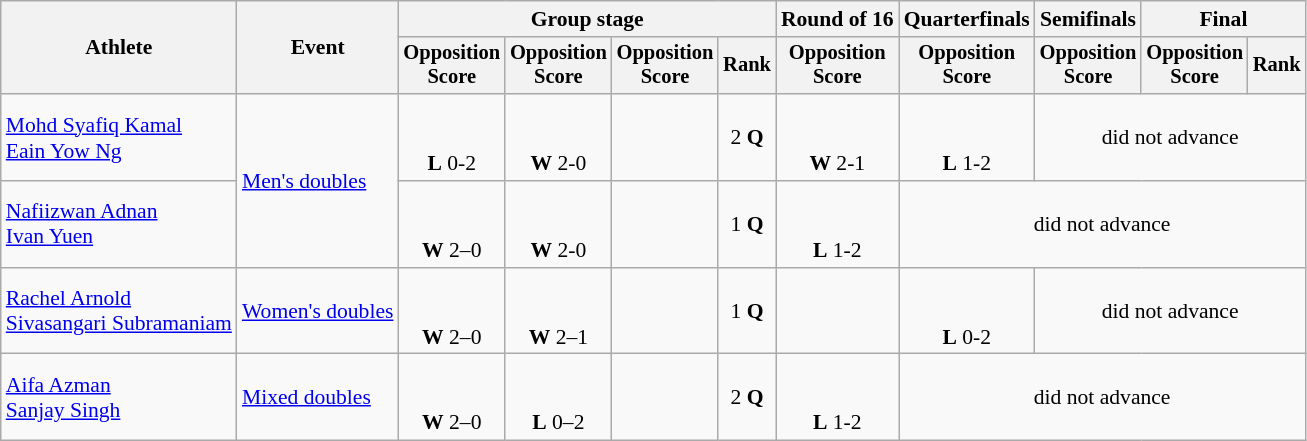<table class=wikitable style="font-size:90%">
<tr>
<th rowspan=2>Athlete</th>
<th rowspan=2>Event</th>
<th colspan=4>Group stage</th>
<th>Round of 16</th>
<th>Quarterfinals</th>
<th>Semifinals</th>
<th colspan=2>Final</th>
</tr>
<tr style="font-size:95%">
<th>Opposition<br>Score</th>
<th>Opposition<br>Score</th>
<th>Opposition<br>Score</th>
<th>Rank</th>
<th>Opposition<br>Score</th>
<th>Opposition<br>Score</th>
<th>Opposition<br>Score</th>
<th>Opposition<br>Score</th>
<th>Rank</th>
</tr>
<tr align=center>
<td align=left><a href='#'>Mohd Syafiq Kamal</a><br><a href='#'>Eain Yow Ng</a></td>
<td align=left rowspan=2><a href='#'>Men's doubles</a></td>
<td><br><br><strong>L</strong> 0-2</td>
<td><br><br><strong>W</strong> 2-0</td>
<td></td>
<td>2 <strong>Q</strong></td>
<td><br><br><strong>W</strong> 2-1</td>
<td><br><br><strong>L</strong> 1-2</td>
<td colspan=3>did not advance</td>
</tr>
<tr align=center>
<td align=left><a href='#'>Nafiizwan Adnan</a><br><a href='#'>Ivan Yuen</a></td>
<td><br><br><strong>W</strong> 2–0</td>
<td><br><br><strong>W</strong> 2-0</td>
<td></td>
<td>1 <strong>Q</strong></td>
<td><br><br><strong>L</strong> 1-2</td>
<td colspan=4>did not advance</td>
</tr>
<tr align=center>
<td align=left><a href='#'>Rachel Arnold</a><br><a href='#'>Sivasangari Subramaniam</a></td>
<td align=left><a href='#'>Women's doubles</a></td>
<td><br><br><strong>W</strong> 2–0</td>
<td><br><br><strong>W</strong> 2–1</td>
<td></td>
<td>1 <strong>Q</strong></td>
<td></td>
<td><br><br><strong>L</strong> 0-2</td>
<td colspan=3>did not advance</td>
</tr>
<tr align=center>
<td align=left><a href='#'>Aifa Azman</a><br><a href='#'>Sanjay Singh</a></td>
<td align=left><a href='#'>Mixed doubles</a></td>
<td><br><br><strong>W</strong> 2–0</td>
<td><br><br><strong>L</strong> 0–2</td>
<td></td>
<td>2 <strong>Q</strong></td>
<td><br><br><strong>L</strong> 1-2</td>
<td colspan=4>did not advance</td>
</tr>
</table>
